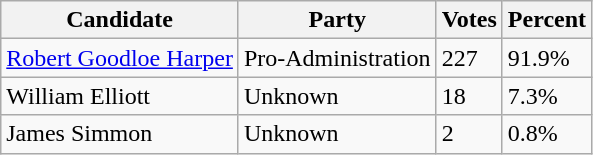<table class=wikitable>
<tr>
<th>Candidate</th>
<th>Party</th>
<th>Votes</th>
<th>Percent</th>
</tr>
<tr>
<td><a href='#'>Robert Goodloe Harper</a></td>
<td>Pro-Administration</td>
<td>227</td>
<td>91.9%</td>
</tr>
<tr>
<td>William Elliott</td>
<td>Unknown</td>
<td>18</td>
<td>7.3%</td>
</tr>
<tr>
<td>James Simmon</td>
<td>Unknown</td>
<td>2</td>
<td>0.8%</td>
</tr>
</table>
